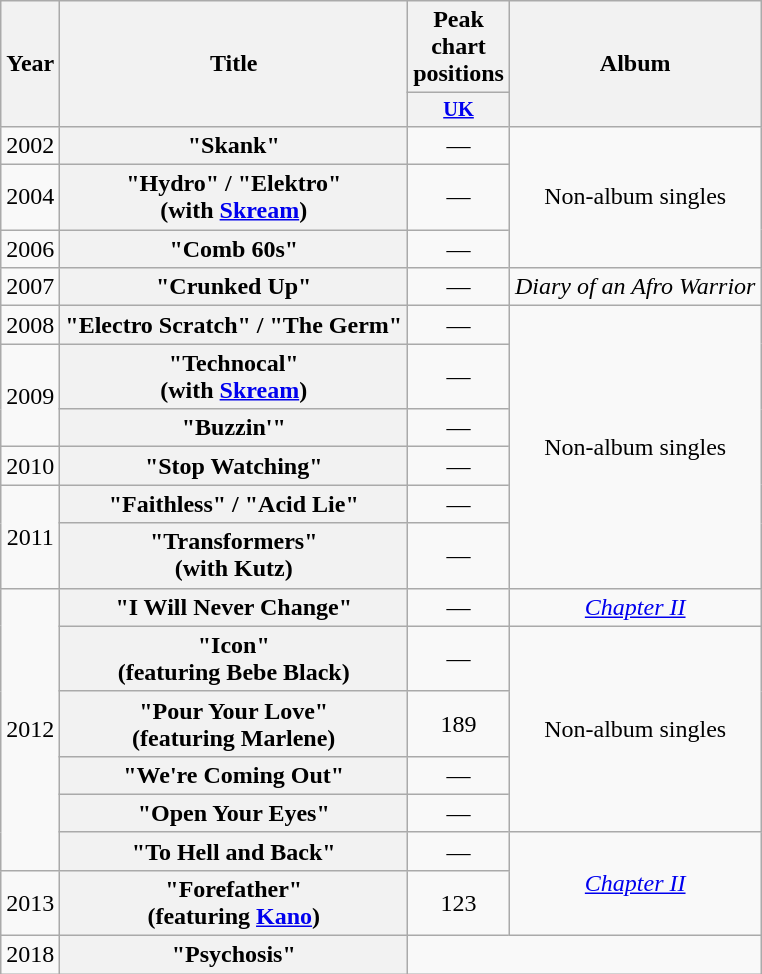<table class="wikitable plainrowheaders" style="text-align:center;">
<tr>
<th scope="col" rowspan="2">Year</th>
<th scope="col" rowspan="2">Title</th>
<th scope="col" colspan="1">Peak chart positions</th>
<th scope="col" rowspan="2">Album</th>
</tr>
<tr>
<th scope="col" style="width:3em;font-size:85%;"><a href='#'>UK</a></th>
</tr>
<tr>
<td>2002</td>
<th scope="row">"Skank"</th>
<td>—</td>
<td rowspan="3">Non-album singles</td>
</tr>
<tr>
<td>2004</td>
<th scope="row">"Hydro" / "Elektro"<br><span>(with <a href='#'>Skream</a>)</span></th>
<td>—</td>
</tr>
<tr>
<td>2006</td>
<th scope="row">"Comb 60s"</th>
<td>—</td>
</tr>
<tr>
<td>2007</td>
<th scope="row">"Crunked Up"</th>
<td>—</td>
<td><em>Diary of an Afro Warrior</em></td>
</tr>
<tr>
<td>2008</td>
<th scope="row">"Electro Scratch" / "The Germ"</th>
<td>—</td>
<td rowspan="6">Non-album singles</td>
</tr>
<tr>
<td rowspan="2">2009</td>
<th scope="row">"Technocal"<br><span>(with <a href='#'>Skream</a>)</span></th>
<td>—</td>
</tr>
<tr>
<th scope="row">"Buzzin'"</th>
<td>—</td>
</tr>
<tr>
<td>2010</td>
<th scope="row">"Stop Watching"</th>
<td>—</td>
</tr>
<tr>
<td rowspan="2">2011</td>
<th scope="row">"Faithless" / "Acid Lie"</th>
<td>—</td>
</tr>
<tr>
<th scope="row">"Transformers"<br><span>(with Kutz)</span></th>
<td>—</td>
</tr>
<tr>
<td rowspan="6">2012</td>
<th scope="row">"I Will Never Change"</th>
<td>—</td>
<td><em><a href='#'>Chapter II</a></em></td>
</tr>
<tr>
<th scope="row">"Icon"<br><span>(featuring Bebe Black)</span></th>
<td>—</td>
<td rowspan="4">Non-album singles</td>
</tr>
<tr>
<th scope="row">"Pour Your Love"<br><span>(featuring Marlene)</span></th>
<td>189</td>
</tr>
<tr>
<th scope="row">"We're Coming Out"</th>
<td>—</td>
</tr>
<tr>
<th scope="row">"Open Your Eyes"</th>
<td>—</td>
</tr>
<tr>
<th scope="row">"To Hell and Back"</th>
<td>—</td>
<td rowspan="2"><em><a href='#'>Chapter II</a></em></td>
</tr>
<tr>
<td>2013</td>
<th scope="row">"Forefather"<br><span>(featuring <a href='#'>Kano</a>)</span></th>
<td>123</td>
</tr>
<tr>
<td rowspan="6">2018</td>
<th scope="row">"Psychosis"</th>
</tr>
</table>
